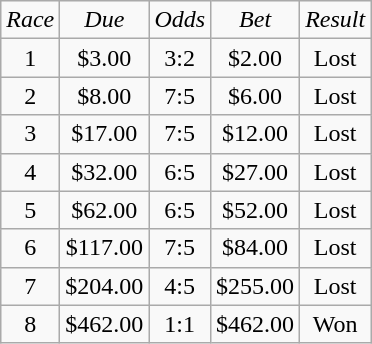<table class="wikitable" style="text-align:center">
<tr>
<td><em>Race</em></td>
<td><em>Due</em></td>
<td><em>Odds</em></td>
<td><em>Bet</em></td>
<td><em>Result</em></td>
</tr>
<tr>
<td>1</td>
<td>$3.00</td>
<td>3:2</td>
<td>$2.00</td>
<td>Lost</td>
</tr>
<tr>
<td>2</td>
<td>$8.00</td>
<td>7:5</td>
<td>$6.00</td>
<td>Lost</td>
</tr>
<tr>
<td>3</td>
<td>$17.00</td>
<td>7:5</td>
<td>$12.00</td>
<td>Lost</td>
</tr>
<tr>
<td>4</td>
<td>$32.00</td>
<td>6:5</td>
<td>$27.00</td>
<td>Lost</td>
</tr>
<tr>
<td>5</td>
<td>$62.00</td>
<td>6:5</td>
<td>$52.00</td>
<td>Lost</td>
</tr>
<tr>
<td>6</td>
<td>$117.00</td>
<td>7:5</td>
<td>$84.00</td>
<td>Lost</td>
</tr>
<tr>
<td>7</td>
<td>$204.00</td>
<td>4:5</td>
<td>$255.00</td>
<td>Lost</td>
</tr>
<tr>
<td>8</td>
<td>$462.00</td>
<td>1:1</td>
<td>$462.00</td>
<td>Won</td>
</tr>
</table>
